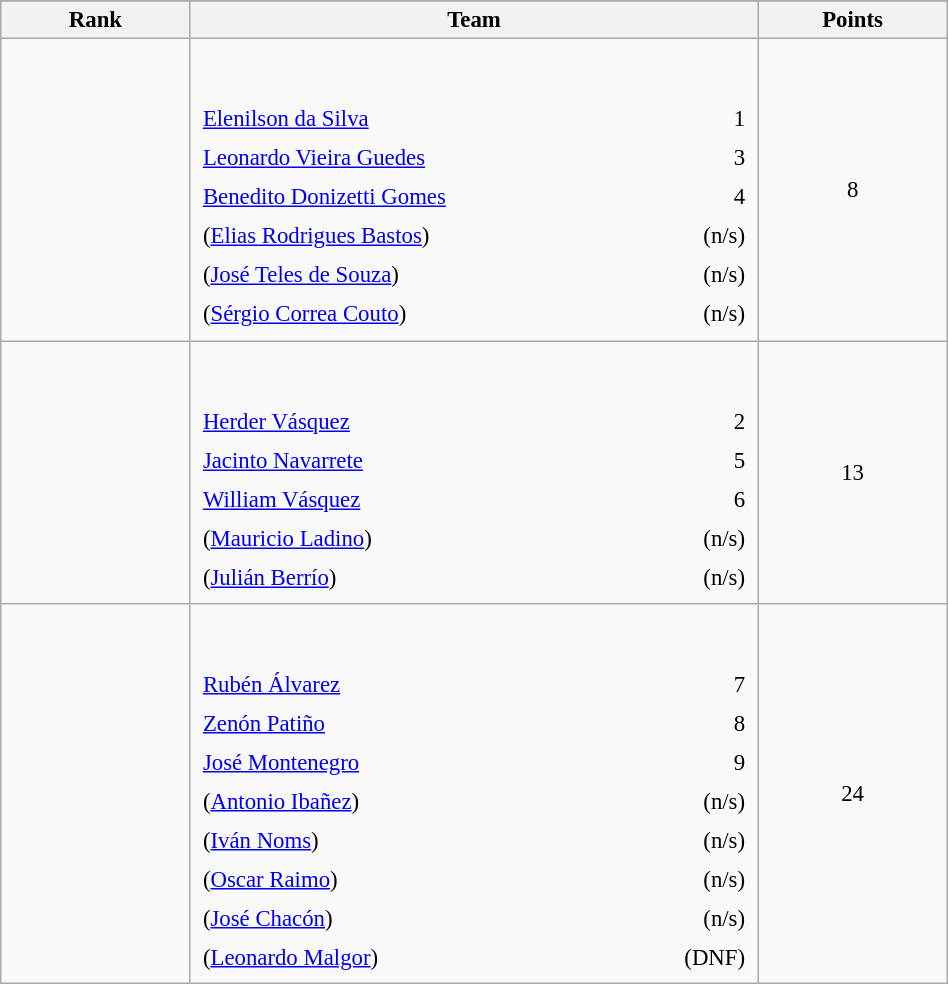<table class="wikitable sortable" style=" text-align:center; font-size:95%;" width="50%">
<tr>
</tr>
<tr>
<th width=10%>Rank</th>
<th width=30%>Team</th>
<th width=10%>Points</th>
</tr>
<tr>
<td align=center></td>
<td align=left> <br><br><table width=100%>
<tr>
<td align=left style="border:0"><a href='#'>Elenilson da Silva</a></td>
<td align=right style="border:0">1</td>
</tr>
<tr>
<td align=left style="border:0"><a href='#'>Leonardo Vieira Guedes</a></td>
<td align=right style="border:0">3</td>
</tr>
<tr>
<td align=left style="border:0"><a href='#'>Benedito Donizetti Gomes</a></td>
<td align=right style="border:0">4</td>
</tr>
<tr>
<td align=left style="border:0">(<a href='#'>Elias Rodrigues Bastos</a>)</td>
<td align=right style="border:0">(n/s)</td>
</tr>
<tr>
<td align=left style="border:0">(<a href='#'>José Teles de Souza</a>)</td>
<td align=right style="border:0">(n/s)</td>
</tr>
<tr>
<td align=left style="border:0">(<a href='#'>Sérgio Correa Couto</a>)</td>
<td align=right style="border:0">(n/s)</td>
</tr>
</table>
</td>
<td>8</td>
</tr>
<tr>
<td align=center></td>
<td align=left> <br><br><table width=100%>
<tr>
<td align=left style="border:0"><a href='#'>Herder Vásquez</a></td>
<td align=right style="border:0">2</td>
</tr>
<tr>
<td align=left style="border:0"><a href='#'>Jacinto Navarrete</a></td>
<td align=right style="border:0">5</td>
</tr>
<tr>
<td align=left style="border:0"><a href='#'>William Vásquez</a></td>
<td align=right style="border:0">6</td>
</tr>
<tr>
<td align=left style="border:0">(<a href='#'>Mauricio Ladino</a>)</td>
<td align=right style="border:0">(n/s)</td>
</tr>
<tr>
<td align=left style="border:0">(<a href='#'>Julián Berrío</a>)</td>
<td align=right style="border:0">(n/s)</td>
</tr>
</table>
</td>
<td>13</td>
</tr>
<tr>
<td align=center></td>
<td align=left> <br><br><table width=100%>
<tr>
<td align=left style="border:0"><a href='#'>Rubén Álvarez</a></td>
<td align=right style="border:0">7</td>
</tr>
<tr>
<td align=left style="border:0"><a href='#'>Zenón Patiño</a></td>
<td align=right style="border:0">8</td>
</tr>
<tr>
<td align=left style="border:0"><a href='#'>José Montenegro</a></td>
<td align=right style="border:0">9</td>
</tr>
<tr>
<td align=left style="border:0">(<a href='#'>Antonio Ibañez</a>)</td>
<td align=right style="border:0">(n/s)</td>
</tr>
<tr>
<td align=left style="border:0">(<a href='#'>Iván Noms</a>)</td>
<td align=right style="border:0">(n/s)</td>
</tr>
<tr>
<td align=left style="border:0">(<a href='#'>Oscar Raimo</a>)</td>
<td align=right style="border:0">(n/s)</td>
</tr>
<tr>
<td align=left style="border:0">(<a href='#'>José Chacón</a>)</td>
<td align=right style="border:0">(n/s)</td>
</tr>
<tr>
<td align=left style="border:0">(<a href='#'>Leonardo Malgor</a>)</td>
<td align=right style="border:0">(DNF)</td>
</tr>
</table>
</td>
<td>24</td>
</tr>
</table>
